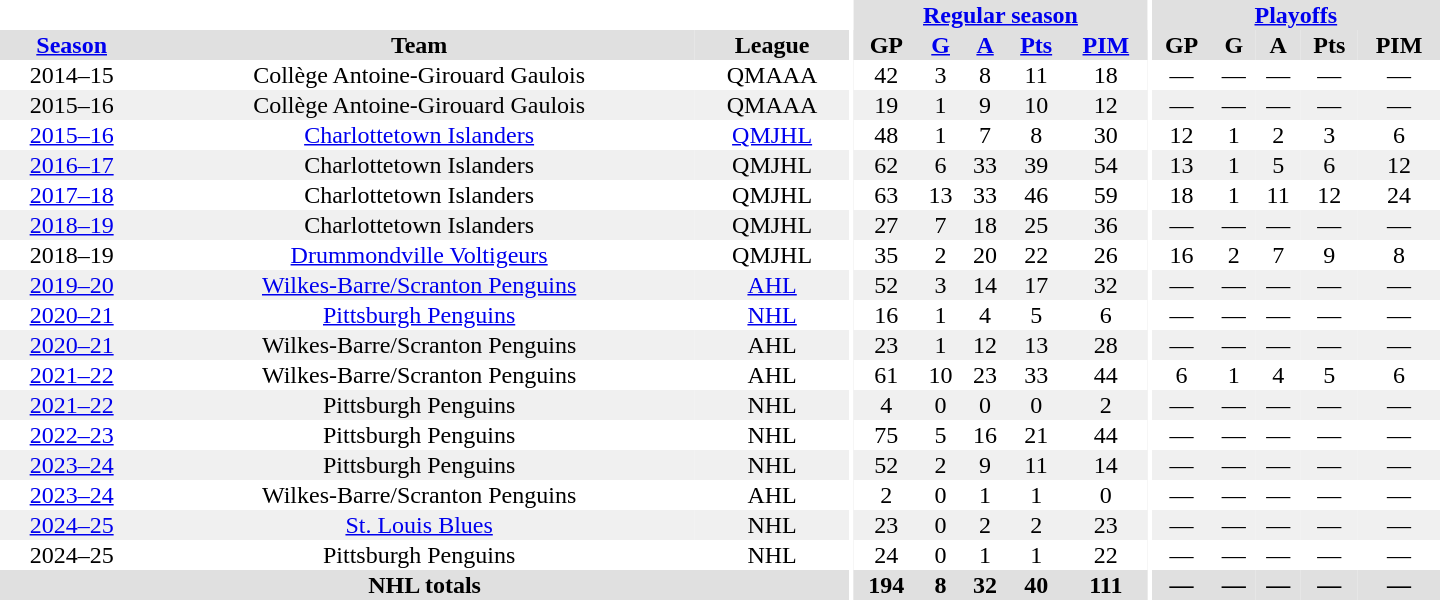<table border="0" cellpadding="1" cellspacing="0" style="text-align:center; width:60em;">
<tr bgcolor="#e0e0e0">
<th colspan="3" bgcolor="#fff"></th>
<th rowspan="99" bgcolor="#fff"></th>
<th colspan="5"><a href='#'>Regular season</a></th>
<th rowspan="99" bgcolor="#fff"></th>
<th colspan="5"><a href='#'>Playoffs</a></th>
</tr>
<tr bgcolor="#e0e0e0">
<th><a href='#'>Season</a></th>
<th>Team</th>
<th>League</th>
<th>GP</th>
<th><a href='#'>G</a></th>
<th><a href='#'>A</a></th>
<th><a href='#'>Pts</a></th>
<th><a href='#'>PIM</a></th>
<th>GP</th>
<th>G</th>
<th>A</th>
<th>Pts</th>
<th>PIM</th>
</tr>
<tr>
<td>2014–15</td>
<td>Collège Antoine-Girouard Gaulois</td>
<td>QMAAA</td>
<td>42</td>
<td>3</td>
<td>8</td>
<td>11</td>
<td>18</td>
<td>—</td>
<td>—</td>
<td>—</td>
<td>—</td>
<td>—</td>
</tr>
<tr bgcolor="#f0f0f0">
<td>2015–16</td>
<td>Collège Antoine-Girouard Gaulois</td>
<td>QMAAA</td>
<td>19</td>
<td>1</td>
<td>9</td>
<td>10</td>
<td>12</td>
<td>—</td>
<td>—</td>
<td>—</td>
<td>—</td>
<td>—</td>
</tr>
<tr>
<td><a href='#'>2015–16</a></td>
<td><a href='#'>Charlottetown Islanders</a></td>
<td><a href='#'>QMJHL</a></td>
<td>48</td>
<td>1</td>
<td>7</td>
<td>8</td>
<td>30</td>
<td>12</td>
<td>1</td>
<td>2</td>
<td>3</td>
<td>6</td>
</tr>
<tr bgcolor="#f0f0f0">
<td><a href='#'>2016–17</a></td>
<td>Charlottetown Islanders</td>
<td>QMJHL</td>
<td>62</td>
<td>6</td>
<td>33</td>
<td>39</td>
<td>54</td>
<td>13</td>
<td>1</td>
<td>5</td>
<td>6</td>
<td>12</td>
</tr>
<tr>
<td><a href='#'>2017–18</a></td>
<td>Charlottetown Islanders</td>
<td>QMJHL</td>
<td>63</td>
<td>13</td>
<td>33</td>
<td>46</td>
<td>59</td>
<td>18</td>
<td>1</td>
<td>11</td>
<td>12</td>
<td>24</td>
</tr>
<tr bgcolor="#f0f0f0">
<td><a href='#'>2018–19</a></td>
<td>Charlottetown Islanders</td>
<td>QMJHL</td>
<td>27</td>
<td>7</td>
<td>18</td>
<td>25</td>
<td>36</td>
<td>—</td>
<td>—</td>
<td>—</td>
<td>—</td>
<td>—</td>
</tr>
<tr>
<td>2018–19</td>
<td><a href='#'>Drummondville Voltigeurs</a></td>
<td>QMJHL</td>
<td>35</td>
<td>2</td>
<td>20</td>
<td>22</td>
<td>26</td>
<td>16</td>
<td>2</td>
<td>7</td>
<td>9</td>
<td>8</td>
</tr>
<tr bgcolor="#f0f0f0">
<td><a href='#'>2019–20</a></td>
<td><a href='#'>Wilkes-Barre/Scranton Penguins</a></td>
<td><a href='#'>AHL</a></td>
<td>52</td>
<td>3</td>
<td>14</td>
<td>17</td>
<td>32</td>
<td>—</td>
<td>—</td>
<td>—</td>
<td>—</td>
<td>—</td>
</tr>
<tr>
<td><a href='#'>2020–21</a></td>
<td><a href='#'>Pittsburgh Penguins</a></td>
<td><a href='#'>NHL</a></td>
<td>16</td>
<td>1</td>
<td>4</td>
<td>5</td>
<td>6</td>
<td>—</td>
<td>—</td>
<td>—</td>
<td>—</td>
<td>—</td>
</tr>
<tr bgcolor="#f0f0f0">
<td><a href='#'>2020–21</a></td>
<td>Wilkes-Barre/Scranton Penguins</td>
<td>AHL</td>
<td>23</td>
<td>1</td>
<td>12</td>
<td>13</td>
<td>28</td>
<td>—</td>
<td>—</td>
<td>—</td>
<td>—</td>
<td>—</td>
</tr>
<tr>
<td><a href='#'>2021–22</a></td>
<td>Wilkes-Barre/Scranton Penguins</td>
<td>AHL</td>
<td>61</td>
<td>10</td>
<td>23</td>
<td>33</td>
<td>44</td>
<td>6</td>
<td>1</td>
<td>4</td>
<td>5</td>
<td>6</td>
</tr>
<tr bgcolor="#f0f0f0">
<td><a href='#'>2021–22</a></td>
<td>Pittsburgh Penguins</td>
<td>NHL</td>
<td>4</td>
<td>0</td>
<td>0</td>
<td>0</td>
<td>2</td>
<td>—</td>
<td>—</td>
<td>—</td>
<td>—</td>
<td>—</td>
</tr>
<tr>
<td><a href='#'>2022–23</a></td>
<td>Pittsburgh Penguins</td>
<td>NHL</td>
<td>75</td>
<td>5</td>
<td>16</td>
<td>21</td>
<td>44</td>
<td>—</td>
<td>—</td>
<td>—</td>
<td>—</td>
<td>—</td>
</tr>
<tr bgcolor="#f0f0f0">
<td><a href='#'>2023–24</a></td>
<td>Pittsburgh Penguins</td>
<td>NHL</td>
<td>52</td>
<td>2</td>
<td>9</td>
<td>11</td>
<td>14</td>
<td>—</td>
<td>—</td>
<td>—</td>
<td>—</td>
<td>—</td>
</tr>
<tr>
<td><a href='#'>2023–24</a></td>
<td>Wilkes-Barre/Scranton Penguins</td>
<td>AHL</td>
<td>2</td>
<td>0</td>
<td>1</td>
<td>1</td>
<td>0</td>
<td>—</td>
<td>—</td>
<td>—</td>
<td>—</td>
<td>—</td>
</tr>
<tr bgcolor="#f0f0f0">
<td><a href='#'>2024–25</a></td>
<td><a href='#'>St. Louis Blues</a></td>
<td>NHL</td>
<td>23</td>
<td>0</td>
<td>2</td>
<td>2</td>
<td>23</td>
<td>—</td>
<td>—</td>
<td>—</td>
<td>—</td>
<td>—</td>
</tr>
<tr>
<td>2024–25</td>
<td>Pittsburgh Penguins</td>
<td>NHL</td>
<td>24</td>
<td>0</td>
<td>1</td>
<td>1</td>
<td>22</td>
<td>—</td>
<td>—</td>
<td>—</td>
<td>—</td>
<td>—</td>
</tr>
<tr bgcolor="#e0e0e0">
<th colspan="3">NHL totals</th>
<th>194</th>
<th>8</th>
<th>32</th>
<th>40</th>
<th>111</th>
<th>—</th>
<th>—</th>
<th>—</th>
<th>—</th>
<th>—</th>
</tr>
</table>
